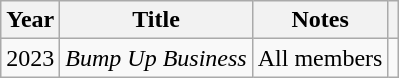<table class="wikitable  plainrowheaders">
<tr>
<th scope="col">Year</th>
<th scope="col">Title</th>
<th scope="col">Notes</th>
<th scope="col" class="unsortable"></th>
</tr>
<tr>
<td>2023</td>
<td><em>Bump Up Business</em></td>
<td>All members</td>
<td align=center></td>
</tr>
</table>
